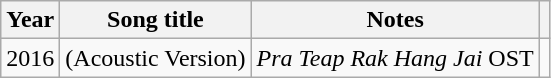<table class="wikitable">
<tr>
<th>Year</th>
<th>Song title</th>
<th>Notes</th>
<th></th>
</tr>
<tr>
<td>2016</td>
<td> (Acoustic Version)</td>
<td><em>Pra Teap Rak Hang Jai</em> OST</td>
<td></td>
</tr>
</table>
